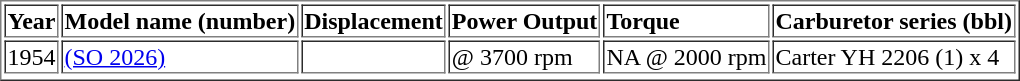<table border=1>
<tr>
<td><strong>Year</strong></td>
<td><strong>Model name (number)</strong></td>
<td><strong>Displacement</strong></td>
<td><strong>Power Output</strong></td>
<td><strong>Torque</strong></td>
<td><strong>Carburetor series (bbl)</strong></td>
</tr>
<tr>
<td>1954</td>
<td><a href='#'>(SO 2026)</a></td>
<td></td>
<td> @ 3700 rpm</td>
<td>NA @ 2000 rpm</td>
<td>Carter YH 2206 (1) x 4</td>
</tr>
<tr>
</tr>
</table>
